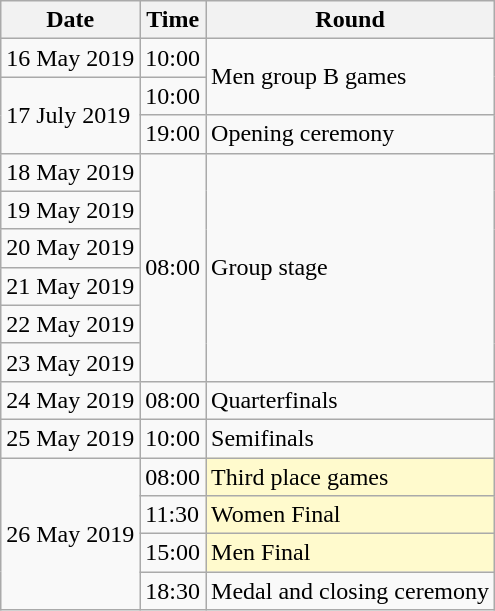<table class="wikitable">
<tr>
<th>Date</th>
<th>Time</th>
<th>Round</th>
</tr>
<tr>
<td>16 May 2019</td>
<td>10:00</td>
<td rowspan=2>Men group B games</td>
</tr>
<tr>
<td rowspan=2>17 July 2019</td>
<td>10:00</td>
</tr>
<tr>
<td>19:00</td>
<td>Opening ceremony</td>
</tr>
<tr>
<td>18 May 2019</td>
<td rowspan=6>08:00</td>
<td rowspan=6>Group stage</td>
</tr>
<tr>
<td>19 May 2019</td>
</tr>
<tr>
<td>20 May 2019</td>
</tr>
<tr>
<td>21 May 2019</td>
</tr>
<tr>
<td>22 May 2019</td>
</tr>
<tr>
<td>23 May 2019</td>
</tr>
<tr>
<td>24 May 2019</td>
<td>08:00</td>
<td>Quarterfinals</td>
</tr>
<tr>
<td>25 May 2019</td>
<td>10:00</td>
<td>Semifinals</td>
</tr>
<tr>
<td rowspan=4>26 May 2019</td>
<td>08:00</td>
<td style="background:lemonchiffon">Third place games</td>
</tr>
<tr>
<td>11:30</td>
<td style="background:lemonchiffon">Women Final</td>
</tr>
<tr>
<td>15:00</td>
<td style="background:lemonchiffon">Men Final</td>
</tr>
<tr>
<td>18:30</td>
<td>Medal and closing ceremony</td>
</tr>
</table>
